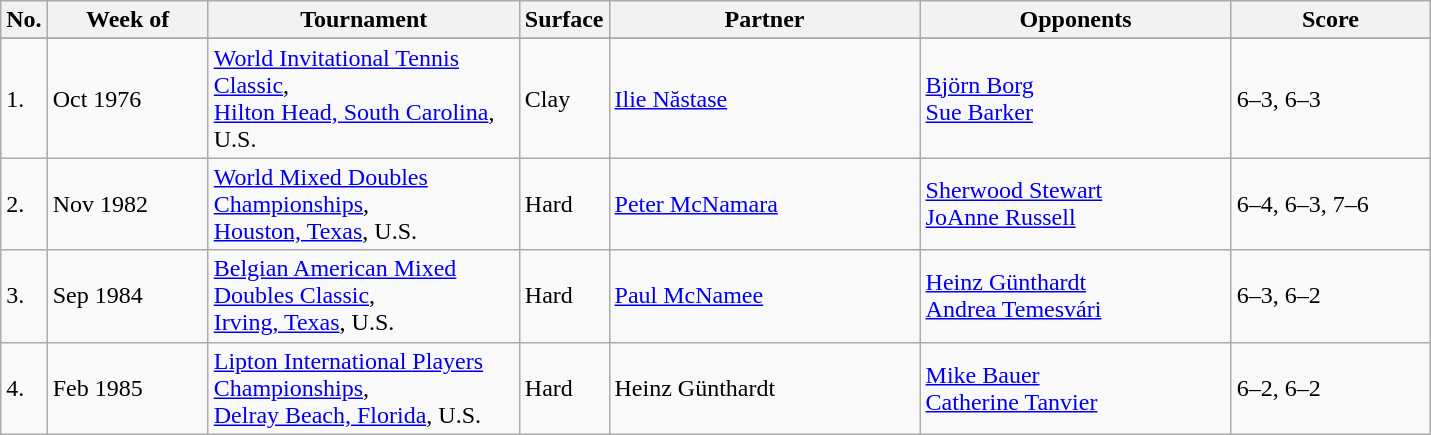<table class="sortable wikitable">
<tr>
<th>No.</th>
<th width=100>Week of</th>
<th width=200>Tournament</th>
<th>Surface</th>
<th width=200>Partner</th>
<th width=200>Opponents</th>
<th width=125>Score</th>
</tr>
<tr bgcolor=FFFF99>
</tr>
<tr>
<td>1.</td>
<td>Oct 1976</td>
<td><a href='#'>World Invitational Tennis Classic</a>,<br><a href='#'>Hilton Head, South Carolina</a>, U.S.</td>
<td>Clay</td>
<td> <a href='#'>Ilie Năstase</a></td>
<td> <a href='#'>Björn Borg</a><br> <a href='#'>Sue Barker</a></td>
<td>6–3, 6–3</td>
</tr>
<tr>
<td>2.</td>
<td>Nov 1982</td>
<td><a href='#'>World Mixed Doubles Championships</a>,<br><a href='#'>Houston, Texas</a>, U.S.</td>
<td>Hard</td>
<td> <a href='#'>Peter McNamara</a></td>
<td> <a href='#'>Sherwood Stewart</a><br> <a href='#'>JoAnne Russell</a></td>
<td>6–4, 6–3, 7–6</td>
</tr>
<tr>
<td>3.</td>
<td>Sep 1984</td>
<td><a href='#'>Belgian American Mixed Doubles Classic</a>,<br><a href='#'>Irving, Texas</a>, U.S.</td>
<td>Hard</td>
<td> <a href='#'>Paul McNamee</a></td>
<td> <a href='#'>Heinz Günthardt</a><br> <a href='#'>Andrea Temesvári</a></td>
<td>6–3, 6–2</td>
</tr>
<tr>
<td>4.</td>
<td>Feb 1985</td>
<td><a href='#'>Lipton International Players Championships</a>,<br><a href='#'>Delray Beach, Florida</a>, U.S.</td>
<td>Hard</td>
<td> Heinz Günthardt</td>
<td> <a href='#'>Mike Bauer</a><br> <a href='#'>Catherine Tanvier</a></td>
<td>6–2, 6–2</td>
</tr>
</table>
